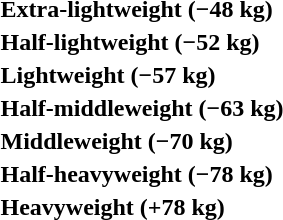<table>
<tr>
<th rowspan=2 style="text-align:left;">Extra-lightweight (−48 kg)</th>
<td rowspan=2></td>
<td rowspan=2></td>
<td></td>
</tr>
<tr>
<td></td>
</tr>
<tr>
<th rowspan=2 style="text-align:left;">Half-lightweight (−52 kg)</th>
<td rowspan=2></td>
<td rowspan=2></td>
<td></td>
</tr>
<tr>
<td></td>
</tr>
<tr>
<th rowspan=2 style="text-align:left;">Lightweight (−57 kg)</th>
<td rowspan=2></td>
<td rowspan=2></td>
<td></td>
</tr>
<tr>
<td></td>
</tr>
<tr>
<th rowspan=2 style="text-align:left;">Half-middleweight (−63 kg)</th>
<td rowspan=2></td>
<td rowspan=2></td>
<td></td>
</tr>
<tr>
<td></td>
</tr>
<tr>
<th rowspan=2 style="text-align:left;">Middleweight (−70 kg)</th>
<td rowspan=2></td>
<td rowspan=2></td>
<td></td>
</tr>
<tr>
<td></td>
</tr>
<tr>
<th rowspan=2 style="text-align:left;">Half-heavyweight (−78 kg)</th>
<td rowspan=2></td>
<td rowspan=2></td>
<td></td>
</tr>
<tr>
<td></td>
</tr>
<tr>
<th rowspan=2 style="text-align:left;">Heavyweight (+78 kg)</th>
<td rowspan=2></td>
<td rowspan=2></td>
<td></td>
</tr>
<tr>
<td></td>
</tr>
</table>
